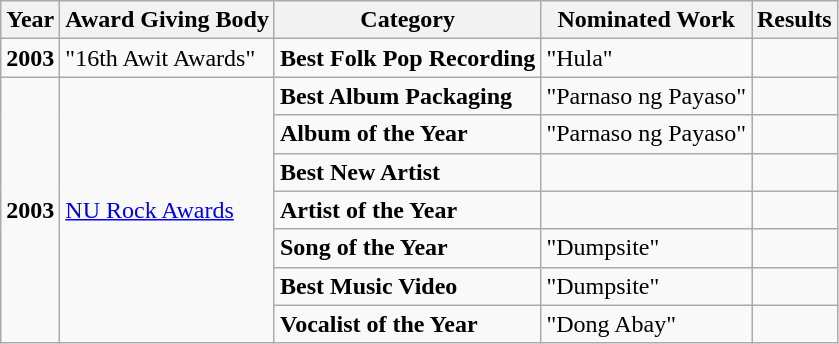<table class="wikitable">
<tr>
<th>Year</th>
<th>Award Giving Body</th>
<th>Category</th>
<th>Nominated Work</th>
<th>Results</th>
</tr>
<tr>
<td><strong>2003</strong></td>
<td>"16th Awit Awards"</td>
<td><strong>Best Folk Pop Recording</strong></td>
<td>"Hula"</td>
<td></td>
</tr>
<tr>
<td rowspan=7><strong>2003</strong></td>
<td rowspan=7><a href='#'>NU Rock Awards</a></td>
<td><strong>Best Album Packaging</strong></td>
<td>"Parnaso ng Payaso"</td>
<td></td>
</tr>
<tr>
<td><strong>Album of the Year</strong></td>
<td>"Parnaso ng Payaso"</td>
<td></td>
</tr>
<tr>
<td><strong>Best New Artist</strong></td>
<td></td>
<td></td>
</tr>
<tr>
<td><strong>Artist of the Year</strong></td>
<td></td>
<td></td>
</tr>
<tr>
<td><strong>Song of the Year</strong></td>
<td>"Dumpsite"</td>
<td></td>
</tr>
<tr>
<td><strong>Best Music Video</strong></td>
<td>"Dumpsite"</td>
<td></td>
</tr>
<tr>
<td><strong>Vocalist of the Year</strong></td>
<td>"Dong Abay"</td>
<td></td>
</tr>
</table>
